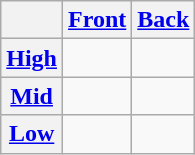<table class="wikitable">
<tr>
<th></th>
<th><a href='#'>Front</a></th>
<th><a href='#'>Back</a></th>
</tr>
<tr align="center">
<th><a href='#'>High</a></th>
<td></td>
<td></td>
</tr>
<tr align="center">
<th><a href='#'>Mid</a></th>
<td></td>
<td></td>
</tr>
<tr align="center">
<th><a href='#'>Low</a></th>
<td></td>
<td></td>
</tr>
</table>
